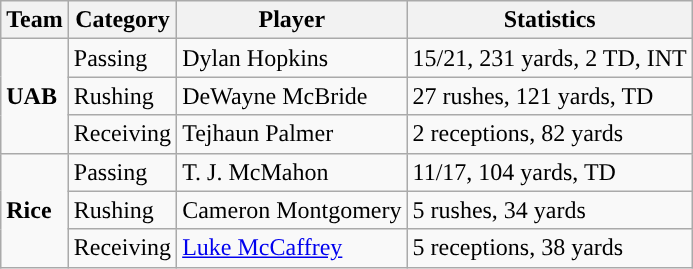<table class="wikitable" style="float: left;">
<tr>
<th>Team</th>
<th>Category</th>
<th>Player</th>
<th>Statistics</th>
</tr>
<tr>
<td rowspan=3><strong>UAB</strong></td>
<td>Passing</td>
<td>Dylan Hopkins</td>
<td>15/21, 231 yards, 2 TD, INT</td>
</tr>
<tr>
<td>Rushing</td>
<td>DeWayne McBride</td>
<td>27 rushes, 121 yards, TD</td>
</tr>
<tr>
<td>Receiving</td>
<td>Tejhaun Palmer</td>
<td>2 receptions, 82 yards</td>
</tr>
<tr>
<td rowspan=3><strong>Rice</strong></td>
<td>Passing</td>
<td>T. J. McMahon</td>
<td>11/17, 104 yards, TD</td>
</tr>
<tr>
<td>Rushing</td>
<td>Cameron Montgomery</td>
<td>5 rushes, 34 yards</td>
</tr>
<tr>
<td>Receiving</td>
<td><a href='#'>Luke McCaffrey</a></td>
<td>5 receptions, 38 yards</td>
</tr>
</table>
